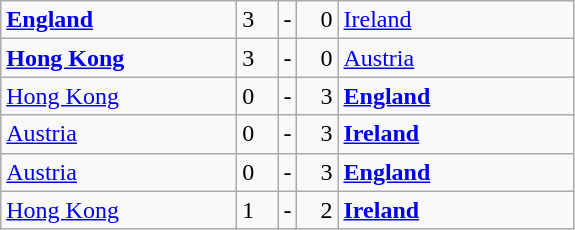<table class="wikitable">
<tr>
<td width=150> <strong><a href='#'>England</a></strong></td>
<td width=20 align="left">3</td>
<td>-</td>
<td width=20 align="right">0</td>
<td width=150> <a href='#'>Ireland</a></td>
</tr>
<tr>
<td> <strong><a href='#'>Hong Kong</a></strong></td>
<td align="left">3</td>
<td>-</td>
<td align="right">0</td>
<td> <a href='#'>Austria</a></td>
</tr>
<tr>
<td> <a href='#'>Hong Kong</a></td>
<td align="left">0</td>
<td>-</td>
<td align="right">3</td>
<td> <strong><a href='#'>England</a></strong></td>
</tr>
<tr>
<td> <a href='#'>Austria</a></td>
<td align="left">0</td>
<td>-</td>
<td align="right">3</td>
<td> <strong><a href='#'>Ireland</a></strong></td>
</tr>
<tr>
<td> <a href='#'>Austria</a></td>
<td align="left">0</td>
<td>-</td>
<td align="right">3</td>
<td> <strong><a href='#'>England</a></strong></td>
</tr>
<tr>
<td> <a href='#'>Hong Kong</a></td>
<td align="left">1</td>
<td>-</td>
<td align="right">2</td>
<td> <strong><a href='#'>Ireland</a></strong></td>
</tr>
</table>
